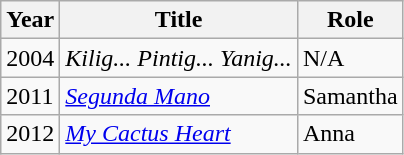<table class="wikitable sortable">
<tr>
<th>Year</th>
<th>Title</th>
<th>Role</th>
</tr>
<tr>
<td>2004</td>
<td><em>Kilig... Pintig... Yanig...</em></td>
<td>N/A</td>
</tr>
<tr>
<td>2011</td>
<td><em><a href='#'>Segunda Mano</a></em></td>
<td>Samantha</td>
</tr>
<tr>
<td>2012</td>
<td><em><a href='#'>My Cactus Heart</a></em></td>
<td>Anna</td>
</tr>
</table>
